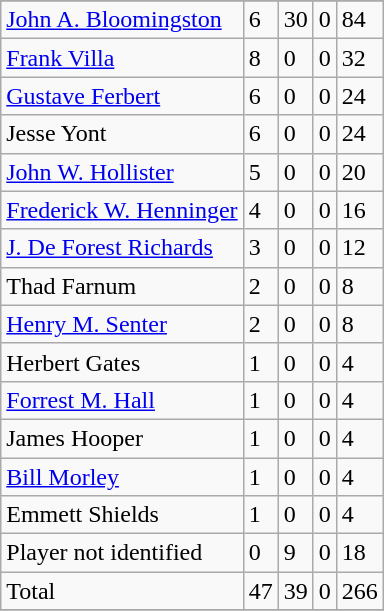<table class="wikitable">
<tr>
</tr>
<tr>
<td><a href='#'>John A. Bloomingston</a></td>
<td>6</td>
<td>30</td>
<td>0</td>
<td>84</td>
</tr>
<tr>
<td><a href='#'>Frank Villa</a></td>
<td>8</td>
<td>0</td>
<td>0</td>
<td>32</td>
</tr>
<tr>
<td><a href='#'>Gustave Ferbert</a></td>
<td>6</td>
<td>0</td>
<td>0</td>
<td>24</td>
</tr>
<tr>
<td>Jesse Yont</td>
<td>6</td>
<td>0</td>
<td>0</td>
<td>24</td>
</tr>
<tr>
<td><a href='#'>John W. Hollister</a></td>
<td>5</td>
<td>0</td>
<td>0</td>
<td>20</td>
</tr>
<tr>
<td><a href='#'>Frederick W. Henninger</a></td>
<td>4</td>
<td>0</td>
<td>0</td>
<td>16</td>
</tr>
<tr>
<td><a href='#'>J. De Forest Richards</a></td>
<td>3</td>
<td>0</td>
<td>0</td>
<td>12</td>
</tr>
<tr>
<td>Thad Farnum</td>
<td>2</td>
<td>0</td>
<td>0</td>
<td>8</td>
</tr>
<tr>
<td><a href='#'>Henry M. Senter</a></td>
<td>2</td>
<td>0</td>
<td>0</td>
<td>8</td>
</tr>
<tr>
<td>Herbert Gates</td>
<td>1</td>
<td>0</td>
<td>0</td>
<td>4</td>
</tr>
<tr>
<td><a href='#'>Forrest M. Hall</a></td>
<td>1</td>
<td>0</td>
<td>0</td>
<td>4</td>
</tr>
<tr>
<td>James Hooper</td>
<td>1</td>
<td>0</td>
<td>0</td>
<td>4</td>
</tr>
<tr>
<td><a href='#'>Bill Morley</a></td>
<td>1</td>
<td>0</td>
<td>0</td>
<td>4</td>
</tr>
<tr>
<td>Emmett Shields</td>
<td>1</td>
<td>0</td>
<td>0</td>
<td>4</td>
</tr>
<tr>
<td>Player not identified</td>
<td>0</td>
<td>9</td>
<td>0</td>
<td>18</td>
</tr>
<tr>
<td>Total</td>
<td>47</td>
<td>39</td>
<td>0</td>
<td>266</td>
</tr>
<tr>
</tr>
</table>
